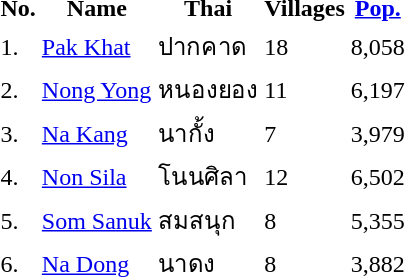<table>
<tr>
<th>No.</th>
<th>Name</th>
<th>Thai</th>
<th>Villages</th>
<th><a href='#'>Pop.</a></th>
</tr>
<tr>
<td>1.</td>
<td><a href='#'>Pak Khat</a></td>
<td>ปากคาด</td>
<td>18</td>
<td>8,058</td>
</tr>
<tr>
<td>2.</td>
<td><a href='#'>Nong Yong</a></td>
<td>หนองยอง</td>
<td>11</td>
<td>6,197</td>
</tr>
<tr>
<td>3.</td>
<td><a href='#'>Na Kang</a></td>
<td>นากั้ง</td>
<td>7</td>
<td>3,979</td>
</tr>
<tr>
<td>4.</td>
<td><a href='#'>Non Sila</a></td>
<td>โนนศิลา</td>
<td>12</td>
<td>6,502</td>
</tr>
<tr>
<td>5.</td>
<td><a href='#'>Som Sanuk</a></td>
<td>สมสนุก</td>
<td>8</td>
<td>5,355</td>
</tr>
<tr>
<td>6.</td>
<td><a href='#'>Na Dong</a></td>
<td>นาดง</td>
<td>8</td>
<td>3,882</td>
</tr>
</table>
